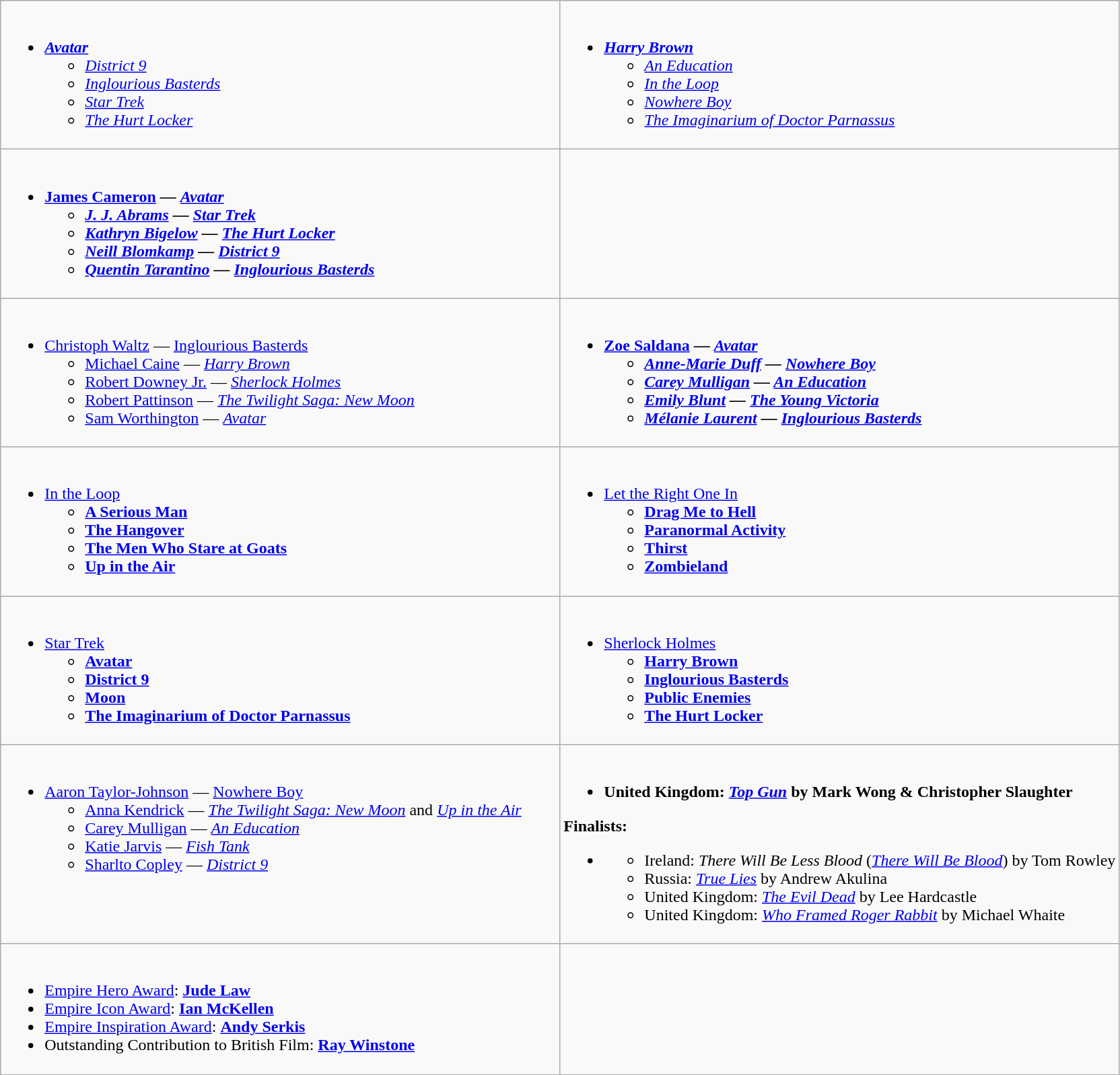<table class=wikitable>
<tr>
<td style="vertical-align:top;" width="50%"><br><ul><li><strong><em><a href='#'>Avatar</a></em></strong><ul><li><em><a href='#'>District 9</a></em></li><li><em><a href='#'>Inglourious Basterds</a></em></li><li><em><a href='#'>Star Trek</a></em></li><li><em><a href='#'>The Hurt Locker</a></em></li></ul></li></ul></td>
<td style="vertical-align:top;" width="50%"><br><ul><li><strong><em><a href='#'>Harry Brown</a></em></strong><ul><li><em><a href='#'>An Education</a></em></li><li><em><a href='#'>In the Loop</a></em></li><li><em><a href='#'>Nowhere Boy</a></em></li><li><em><a href='#'>The Imaginarium of Doctor Parnassus</a></em></li></ul></li></ul></td>
</tr>
<tr>
<td style="vertical-align:top;" width="50%"><br><ul><li><strong><a href='#'>James Cameron</a> — <em><a href='#'>Avatar</a><strong><em><ul><li><a href='#'>J. J. Abrams</a> — </em><a href='#'>Star Trek</a><em></li><li><a href='#'>Kathryn Bigelow</a> — </em><a href='#'>The Hurt Locker</a><em></li><li><a href='#'>Neill Blomkamp</a> — </em><a href='#'>District 9</a><em></li><li><a href='#'>Quentin Tarantino</a> — </em><a href='#'>Inglourious Basterds</a><em></li></ul></li></ul></td>
<td style="vertical-align:top;" width="50%"></td>
</tr>
<tr>
<td style="vertical-align:top;" width="50%"><br><ul><li></strong><a href='#'>Christoph Waltz</a> — </em><a href='#'>Inglourious Basterds</a></em></strong><ul><li><a href='#'>Michael Caine</a> — <em><a href='#'>Harry Brown</a></em></li><li><a href='#'>Robert Downey Jr.</a> — <em><a href='#'>Sherlock Holmes</a></em></li><li><a href='#'>Robert Pattinson</a> — <em><a href='#'>The Twilight Saga: New Moon</a></em></li><li><a href='#'>Sam Worthington</a> — <em><a href='#'>Avatar</a></em></li></ul></li></ul></td>
<td style="vertical-align:top;" width="50%"><br><ul><li><strong><a href='#'>Zoe Saldana</a> — <em><a href='#'>Avatar</a><strong><em><ul><li><a href='#'>Anne-Marie Duff</a> — </em><a href='#'>Nowhere Boy</a><em></li><li><a href='#'>Carey Mulligan</a> — </em><a href='#'>An Education</a><em></li><li><a href='#'>Emily Blunt</a> — </em><a href='#'>The Young Victoria</a><em></li><li><a href='#'>Mélanie Laurent</a> — </em><a href='#'>Inglourious Basterds</a><em></li></ul></li></ul></td>
</tr>
<tr>
<td style="vertical-align:top;" width="50%"><br><ul><li></em></strong><a href='#'>In the Loop</a><strong><em><ul><li></em><a href='#'>A Serious Man</a><em></li><li></em><a href='#'>The Hangover</a><em></li><li></em><a href='#'>The Men Who Stare at Goats</a><em></li><li></em><a href='#'>Up in the Air</a><em></li></ul></li></ul></td>
<td style="vertical-align:top;" width="50%"><br><ul><li></em></strong><a href='#'>Let the Right One In</a><strong><em><ul><li></em><a href='#'>Drag Me to Hell</a><em></li><li></em><a href='#'>Paranormal Activity</a><em></li><li></em><a href='#'>Thirst</a><em></li><li></em><a href='#'>Zombieland</a><em></li></ul></li></ul></td>
</tr>
<tr>
<td style="vertical-align:top;" width="50%"><br><ul><li></em></strong><a href='#'>Star Trek</a><strong><em><ul><li></em><a href='#'>Avatar</a><em></li><li></em><a href='#'>District 9</a><em></li><li></em><a href='#'>Moon</a><em></li><li></em><a href='#'>The Imaginarium of Doctor Parnassus</a><em></li></ul></li></ul></td>
<td style="vertical-align:top;" width="50%"><br><ul><li></em></strong><a href='#'>Sherlock Holmes</a><strong><em><ul><li></em><a href='#'>Harry Brown</a><em></li><li></em><a href='#'>Inglourious Basterds</a><em></li><li></em><a href='#'>Public Enemies</a><em></li><li></em><a href='#'>The Hurt Locker</a><em></li></ul></li></ul></td>
</tr>
<tr>
<td style="vertical-align:top;" width="50%"><br><ul><li></strong><a href='#'>Aaron Taylor-Johnson</a> — </em><a href='#'>Nowhere Boy</a></em></strong><ul><li><a href='#'>Anna Kendrick</a> — <em><a href='#'>The Twilight Saga: New Moon</a></em> and <em><a href='#'>Up in the Air</a></em></li><li><a href='#'>Carey Mulligan</a> — <em><a href='#'>An Education</a></em></li><li><a href='#'>Katie Jarvis</a> — <em><a href='#'>Fish Tank</a></em></li><li><a href='#'>Sharlto Copley</a> — <em><a href='#'>District 9</a></em></li></ul></li></ul></td>
<td style="vertical-align:top;" width="50%"><br><ul><li><strong>United Kingdom: <em><a href='#'>Top Gun</a></em> by Mark Wong & Christopher Slaughter </strong></li></ul><strong>Finalists:</strong><ul><li><ul><li>Ireland: <em>There Will Be Less Blood</em> (<em><a href='#'>There Will Be Blood</a></em>) by Tom Rowley</li><li>Russia: <em><a href='#'>True Lies</a></em> by Andrew Akulina</li><li>United Kingdom: <em><a href='#'>The Evil Dead</a></em> by Lee Hardcastle</li><li>United Kingdom: <em><a href='#'>Who Framed Roger Rabbit</a></em> by Michael Whaite</li></ul></li></ul></td>
</tr>
<tr>
<td style="vertical-align:top;" width="50%"><br><ul><li><a href='#'>Empire Hero Award</a>: <strong><a href='#'>Jude Law</a></strong></li><li><a href='#'>Empire Icon Award</a>: <strong><a href='#'>Ian McKellen</a></strong></li><li><a href='#'>Empire Inspiration Award</a>: <strong><a href='#'>Andy Serkis</a></strong></li><li>Outstanding Contribution to British Film: <strong><a href='#'>Ray Winstone</a></strong></li></ul></td>
<td style="vertical-align:top;" width="50%"></td>
</tr>
</table>
